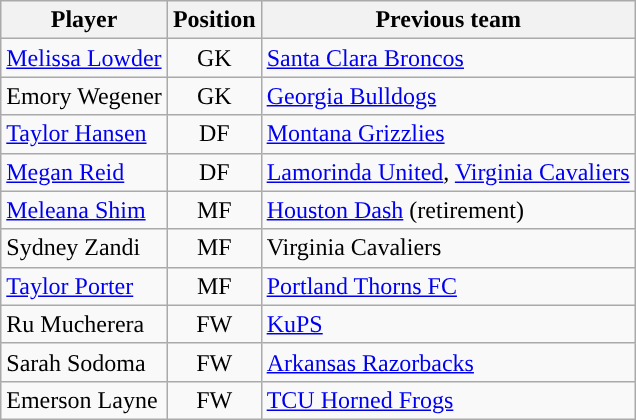<table class="wikitable" style="text-align:left;">
<tr>
<th>Player</th>
<th>Position</th>
<th>Previous team</th>
</tr>
<tr>
<td> <a href='#'>Melissa Lowder</a></td>
<td align="center">GK</td>
<td> <a href='#'>Santa Clara Broncos</a></td>
</tr>
<tr>
<td> Emory Wegener</td>
<td align="center">GK</td>
<td> <a href='#'>Georgia Bulldogs</a></td>
</tr>
<tr>
<td> <a href='#'>Taylor Hansen</a></td>
<td align="center">DF</td>
<td> <a href='#'>Montana Grizzlies</a></td>
</tr>
<tr>
<td> <a href='#'>Megan Reid</a></td>
<td align="center">DF</td>
<td> <a href='#'>Lamorinda United</a>, <a href='#'>Virginia Cavaliers</a></td>
</tr>
<tr>
<td> <a href='#'>Meleana Shim</a></td>
<td align="center">MF</td>
<td> <a href='#'>Houston Dash</a> (retirement)</td>
</tr>
<tr>
<td> Sydney Zandi</td>
<td align="center">MF</td>
<td> Virginia Cavaliers</td>
</tr>
<tr>
<td> <a href='#'>Taylor Porter</a></td>
<td align="center">MF</td>
<td> <a href='#'>Portland Thorns FC</a></td>
</tr>
<tr>
<td> Ru Mucherera</td>
<td align="center">FW</td>
<td> <a href='#'>KuPS</a></td>
</tr>
<tr>
<td> Sarah Sodoma</td>
<td align="center">FW</td>
<td> <a href='#'>Arkansas Razorbacks</a></td>
</tr>
<tr>
<td> Emerson Layne</td>
<td align="center">FW</td>
<td> <a href='#'>TCU Horned Frogs</a></td>
</tr>
</table>
